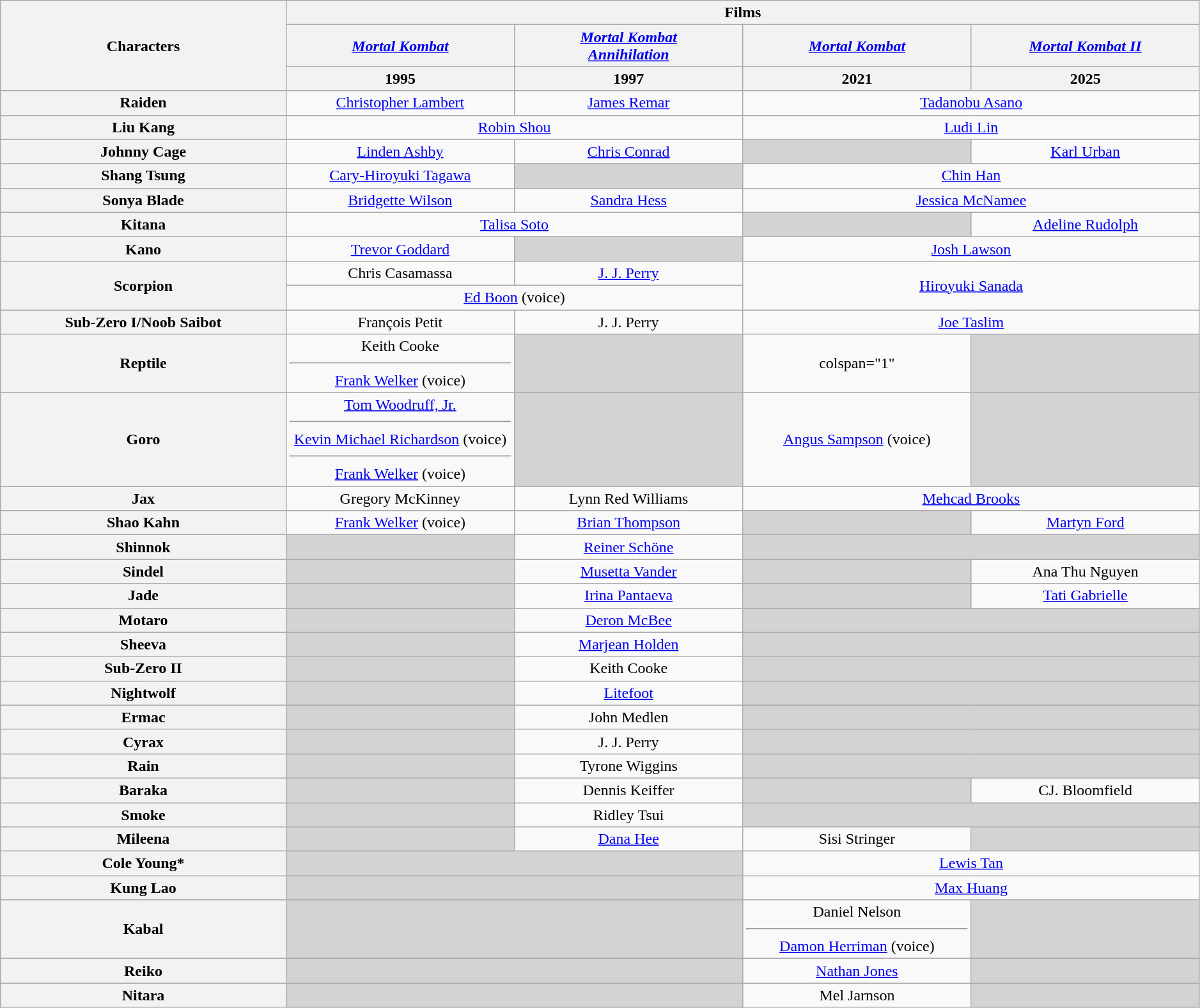<table class="wikitable sortable" style="width:99%; text-align:center;">
<tr>
<th rowspan="3" style="width:20%;">Characters</th>
<th colspan="4">Films</th>
</tr>
<tr>
<th style="width:16%;"><em><a href='#'>Mortal Kombat</a></em></th>
<th style="width:16%;"><em><a href='#'>Mortal Kombat<br> Annihilation</a></em></th>
<th style="width:16%;"><em><a href='#'>Mortal Kombat</a></em></th>
<th style="width:16%;"><em><a href='#'>Mortal Kombat II</a></em></th>
</tr>
<tr>
<th>1995</th>
<th>1997</th>
<th>2021</th>
<th>2025</th>
</tr>
<tr>
<th scope="row">Raiden</th>
<td colspan="1"><a href='#'>Christopher Lambert</a></td>
<td colspan="1"><a href='#'>James Remar</a></td>
<td colspan="2"><a href='#'>Tadanobu Asano</a></td>
</tr>
<tr>
<th scope="row">Liu Kang</th>
<td colspan="2"><a href='#'>Robin Shou</a></td>
<td colspan="2"><a href='#'>Ludi Lin</a></td>
</tr>
<tr>
<th scope="row">Johnny Cage</th>
<td colspan="1"><a href='#'>Linden Ashby</a></td>
<td colspan="1"><a href='#'>Chris Conrad</a></td>
<td style="background:lightgrey;"> </td>
<td colspan="1"><a href='#'>Karl Urban</a></td>
</tr>
<tr>
<th scope="row">Shang Tsung</th>
<td colspan="1"><a href='#'>Cary-Hiroyuki Tagawa</a></td>
<td style="background:lightgrey;"> </td>
<td colspan="2"><a href='#'>Chin Han</a></td>
</tr>
<tr>
<th scope="row">Sonya Blade</th>
<td colspan="1"><a href='#'>Bridgette Wilson</a></td>
<td colspan="1"><a href='#'>Sandra Hess</a></td>
<td colspan="2"><a href='#'>Jessica McNamee</a></td>
</tr>
<tr>
<th scope="row">Kitana</th>
<td colspan="2"><a href='#'>Talisa Soto</a></td>
<td style="background:lightgrey;"> </td>
<td colspan="1"><a href='#'>Adeline Rudolph</a></td>
</tr>
<tr>
<th scope="row">Kano</th>
<td colspan="1"><a href='#'>Trevor Goddard</a></td>
<td style="background:lightgrey;"> </td>
<td colspan="2"><a href='#'>Josh Lawson</a></td>
</tr>
<tr>
<th scope="row" rowspan="2">Scorpion</th>
<td colspan="1">Chris Casamassa</td>
<td colspan="1"><a href='#'>J. J. Perry</a></td>
<td colspan="2" rowspan="2"><a href='#'>Hiroyuki Sanada</a></td>
</tr>
<tr>
<td colspan="2"><a href='#'>Ed Boon</a> (voice)</td>
</tr>
<tr>
<th scope="row">Sub-Zero I/Noob Saibot</th>
<td colspan="1">François Petit</td>
<td colspan="1">J. J. Perry</td>
<td colspan="2"><a href='#'>Joe Taslim</a></td>
</tr>
<tr>
<th>Reptile</th>
<td colspan="1">Keith Cooke<hr><a href='#'>Frank Welker</a> (voice)</td>
<td style="background:lightgrey;"> </td>
<td>colspan="1" </td>
<td style="background:lightgrey;"> </td>
</tr>
<tr>
<th>Goro</th>
<td><a href='#'>Tom Woodruff, Jr.</a><hr><a href='#'>Kevin Michael Richardson</a> (voice)<hr><a href='#'>Frank Welker</a> (voice)</td>
<td style="background:lightgrey;"> </td>
<td><a href='#'>Angus Sampson</a> (voice)</td>
<td style="background:lightgrey;"> </td>
</tr>
<tr>
<th scope="row">Jax</th>
<td colspan="1">Gregory McKinney</td>
<td colspan="1">Lynn Red Williams</td>
<td colspan="2"><a href='#'>Mehcad Brooks</a></td>
</tr>
<tr>
<th scope="row">Shao Kahn</th>
<td colspan="1"><a href='#'>Frank Welker</a> (voice)</td>
<td colspan="1"><a href='#'>Brian Thompson</a></td>
<td style="background:lightgrey;"> </td>
<td colspan="1"><a href='#'>Martyn Ford</a></td>
</tr>
<tr>
<th scope="row">Shinnok</th>
<td style="background:lightgrey;"> </td>
<td colspan="1"><a href='#'>Reiner Schöne</a></td>
<td colspan="2" style="background:lightgrey;"> </td>
</tr>
<tr>
<th scope="row">Sindel</th>
<td style="background:lightgrey;"> </td>
<td colspan="1"><a href='#'>Musetta Vander</a></td>
<td style="background:lightgrey;"> </td>
<td colspan="1">Ana Thu Nguyen</td>
</tr>
<tr>
<th scope="row">Jade</th>
<td style="background:lightgrey;"> </td>
<td colspan="1"><a href='#'>Irina Pantaeva</a></td>
<td style="background:lightgrey;"> </td>
<td colspan="1"><a href='#'>Tati Gabrielle</a></td>
</tr>
<tr>
<th scope="row">Motaro</th>
<td style="background:lightgrey;"> </td>
<td colspan="1"><a href='#'>Deron McBee</a></td>
<td colspan="2" style="background:lightgrey;"> </td>
</tr>
<tr>
<th scope="row">Sheeva</th>
<td style="background:lightgrey;"> </td>
<td colspan="1"><a href='#'>Marjean Holden</a></td>
<td colspan="2" style="background:lightgrey;"> </td>
</tr>
<tr>
<th scope="row">Sub-Zero II</th>
<td style="background:lightgrey;"> </td>
<td colspan="1">Keith Cooke</td>
<td colspan="2" style="background:lightgrey;"> </td>
</tr>
<tr>
<th scope="row">Nightwolf</th>
<td style="background:lightgrey;"> </td>
<td colspan="1"><a href='#'>Litefoot</a></td>
<td colspan="2" style="background:lightgrey;"> </td>
</tr>
<tr>
<th scope="row">Ermac</th>
<td style="background:lightgrey;"> </td>
<td colspan="1">John Medlen</td>
<td colspan="2" style="background:lightgrey;"> </td>
</tr>
<tr>
<th scope="row">Cyrax</th>
<td style="background:lightgrey;"> </td>
<td colspan="1">J. J. Perry</td>
<td colspan="2" style="background:lightgrey;"> </td>
</tr>
<tr>
<th scope="row">Rain</th>
<td style="background:lightgrey;"> </td>
<td colspan="1">Tyrone Wiggins</td>
<td colspan="2" style="background:lightgrey;"> </td>
</tr>
<tr>
<th scope="row">Baraka</th>
<td style="background:lightgrey;"> </td>
<td colspan="1">Dennis Keiffer</td>
<td style="background:lightgrey;"> </td>
<td colspan="1">CJ. Bloomfield</td>
</tr>
<tr>
<th scope="row">Smoke</th>
<td style="background:lightgrey;"> </td>
<td colspan="1">Ridley Tsui</td>
<td colspan="2" style="background:lightgrey;"> </td>
</tr>
<tr>
<th scope="row">Mileena</th>
<td style="background:lightgrey;"> </td>
<td colspan="1"><a href='#'>Dana Hee</a></td>
<td colspan="1">Sisi Stringer</td>
<td style="background:lightgrey;"> </td>
</tr>
<tr>
<th scope="row">Cole Young<strong>*</strong></th>
<td colspan="2" style="background:lightgrey;"> </td>
<td colspan="2"><a href='#'>Lewis Tan</a></td>
</tr>
<tr>
<th scope="row">Kung Lao</th>
<td colspan="2" style="background:lightgrey;"> </td>
<td colspan="2"><a href='#'>Max Huang</a></td>
</tr>
<tr>
<th scope="row">Kabal</th>
<td colspan="2" style="background:lightgrey;"> </td>
<td colspan="1">Daniel Nelson <hr> <a href='#'>Damon Herriman</a> (voice)</td>
<td style="background:lightgrey;"> </td>
</tr>
<tr>
<th scope="row">Reiko</th>
<td colspan="2" style="background:lightgrey;"> </td>
<td colspan="1"><a href='#'>Nathan Jones</a></td>
<td style="background:lightgrey;"> </td>
</tr>
<tr>
<th scope="row">Nitara</th>
<td colspan="2" style="background:lightgrey;"> </td>
<td colspan="1">Mel Jarnson</td>
<td style="background:lightgrey;"> </td>
</tr>
</table>
